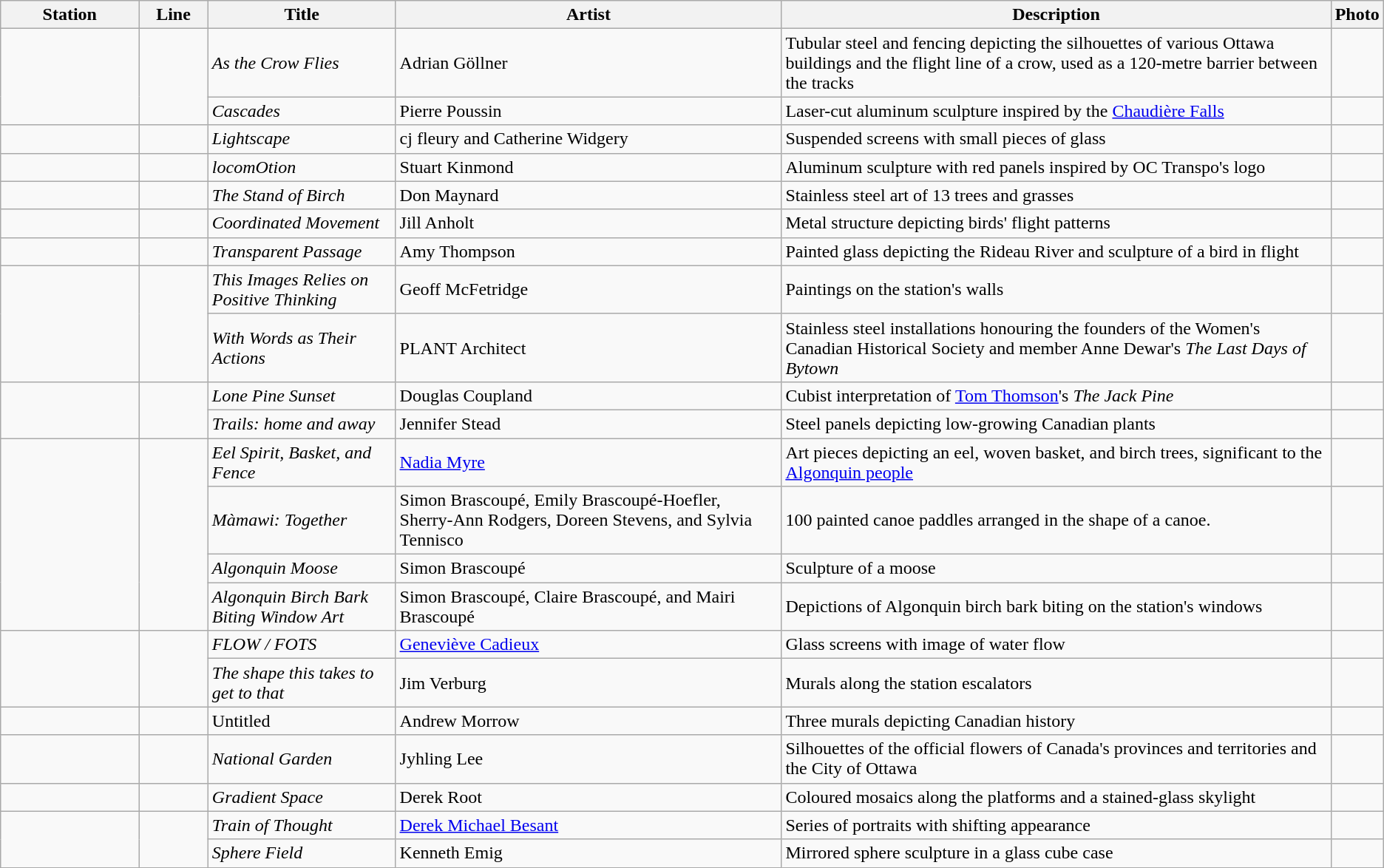<table class="wikitable sortable">
<tr>
<th width=10%>Station</th>
<th width=5%>Line</th>
<th>Title</th>
<th>Artist</th>
<th class="unsortable">Description</th>
<th class="unsortable">Photo</th>
</tr>
<tr>
<td rowspan="2"></td>
<td rowspan="2" data-sort-value="1, 2"> </td>
<td><em>As the Crow Flies</em></td>
<td data-sort-value="Göllner, Adrian">Adrian Göllner</td>
<td>Tubular steel and fencing depicting the silhouettes of various Ottawa buildings and the flight line of a crow, used as a 120-metre barrier between the tracks</td>
<td></td>
</tr>
<tr>
<td><em>Cascades</em></td>
<td data-sort-value="Poussin, Pierre">Pierre Poussin</td>
<td>Laser-cut aluminum sculpture inspired by the <a href='#'>Chaudière Falls</a></td>
<td></td>
</tr>
<tr>
<td></td>
<td data-sort-value="1"></td>
<td><em>Lightscape</em></td>
<td data-sort-value="fleury, cj">cj fleury and Catherine Widgery</td>
<td>Suspended screens with small pieces of glass</td>
<td></td>
</tr>
<tr>
<td></td>
<td data-sort-value="2"></td>
<td><em>locomOtion</em></td>
<td data-sort-value="Kinmond, Stuart">Stuart Kinmond</td>
<td>Aluminum sculpture with red panels inspired by OC Transpo's logo</td>
<td></td>
</tr>
<tr>
<td></td>
<td data-sort-value="1"></td>
<td><em>The Stand of Birch</em></td>
<td data-sort-value="Maynard, Don">Don Maynard</td>
<td>Stainless steel art of 13 trees and grasses</td>
<td></td>
</tr>
<tr>
<td></td>
<td data-sort-value="1"></td>
<td><em>Coordinated Movement</em></td>
<td data-sort-value="Anholt, Jill">Jill Anholt</td>
<td>Metal structure depicting birds' flight patterns</td>
<td></td>
</tr>
<tr>
<td></td>
<td data-sort-value="1"></td>
<td><em>Transparent Passage</em></td>
<td data-sort-value="Thompson, Amy">Amy Thompson</td>
<td>Painted glass depicting the Rideau River and sculpture of a bird in flight</td>
<td></td>
</tr>
<tr>
<td rowspan="2"></td>
<td rowspan="2" data-sort-value="1"></td>
<td><em>This Images Relies on Positive Thinking</em></td>
<td data-sort-value="McFetridge, Geoff">Geoff McFetridge</td>
<td>Paintings on the station's walls</td>
<td></td>
</tr>
<tr>
<td><em>With Words as Their Actions</em></td>
<td>PLANT Architect</td>
<td>Stainless steel installations honouring the founders of the Women's Canadian Historical Society and member Anne Dewar's <em>The Last Days of Bytown</em></td>
<td></td>
</tr>
<tr>
<td rowspan="2"></td>
<td rowspan="2" data-sort-value="1"></td>
<td><em>Lone Pine Sunset</em></td>
<td data-sort-value="Coupland, Douglas">Douglas Coupland</td>
<td>Cubist interpretation of <a href='#'>Tom Thomson</a>'s <em>The Jack Pine</em></td>
<td></td>
</tr>
<tr>
<td><em>Trails: home and away</em></td>
<td data-sort-value="Stead, Jennifer">Jennifer Stead</td>
<td>Steel panels depicting low-growing Canadian plants</td>
<td></td>
</tr>
<tr>
<td rowspan="4"></td>
<td rowspan="4" data-sort-value="1"></td>
<td><em>Eel Spirit, Basket, and Fence</em></td>
<td data-sort-value="Myre, Nadia"><a href='#'>Nadia Myre</a></td>
<td>Art pieces depicting an eel, woven basket, and birch trees, significant to the <a href='#'>Algonquin people</a></td>
<td></td>
</tr>
<tr>
<td><em>Màmawi: Together</em></td>
<td data-sort-value="Brascoupé, Simon">Simon Brascoupé, Emily Brascoupé-Hoefler, Sherry-Ann Rodgers, Doreen Stevens, and Sylvia Tennisco</td>
<td>100 painted canoe paddles arranged in the shape of a canoe.</td>
<td></td>
</tr>
<tr>
<td><em>Algonquin Moose</em></td>
<td data-sort-value="Brascoupé, Simon">Simon Brascoupé</td>
<td>Sculpture of a moose</td>
<td></td>
</tr>
<tr>
<td><em>Algonquin Birch Bark Biting Window Art</em></td>
<td data-sort-value="Brascoupé, Simon">Simon Brascoupé, Claire Brascoupé, and Mairi Brascoupé</td>
<td>Depictions of Algonquin birch bark biting on the station's windows</td>
<td></td>
</tr>
<tr>
<td rowspan="2"></td>
<td rowspan="2" data-sort-value="1"></td>
<td><em>FLOW / FOTS</em></td>
<td data-sort-value="Cadieux, Geneviève"><a href='#'>Geneviève Cadieux</a></td>
<td>Glass screens with image of water flow</td>
<td></td>
</tr>
<tr>
<td><em>The shape this takes to get to that</em></td>
<td data-sort-value="Verburg, Jim">Jim Verburg</td>
<td>Murals along the station escalators</td>
</tr>
<tr>
<td></td>
<td data-sort-value="1"></td>
<td>Untitled</td>
<td data-sort-value="Morrow, Andrew">Andrew Morrow</td>
<td>Three murals depicting Canadian history</td>
<td></td>
</tr>
<tr>
<td></td>
<td data-sort-value="1"></td>
<td><em>National Garden</em></td>
<td data-sort-value="Lee, Jyhling">Jyhling Lee</td>
<td>Silhouettes of the official flowers of Canada's provinces and territories and the City of Ottawa</td>
<td></td>
</tr>
<tr>
<td></td>
<td data-sort-value="1"></td>
<td><em>Gradient Space</em></td>
<td data-sort-value="Root, Derek">Derek Root</td>
<td>Coloured mosaics along the platforms and a stained-glass skylight</td>
<td></td>
</tr>
<tr>
<td rowspan="2"></td>
<td rowspan="2" data-sort-value="1"></td>
<td><em>Train of Thought</em></td>
<td data-sort-value="Besant, Derek Micheal"><a href='#'>Derek Michael Besant</a></td>
<td>Series of portraits with shifting appearance</td>
<td></td>
</tr>
<tr>
<td><em>Sphere Field</em></td>
<td data-sort-value="Emig, Kenneth">Kenneth Emig</td>
<td>Mirrored sphere sculpture in a glass cube case</td>
<td></td>
</tr>
</table>
